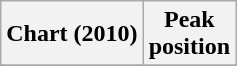<table class="wikitable sortable plainrowheaders">
<tr>
<th>Chart (2010)</th>
<th>Peak<br>position</th>
</tr>
<tr>
</tr>
</table>
